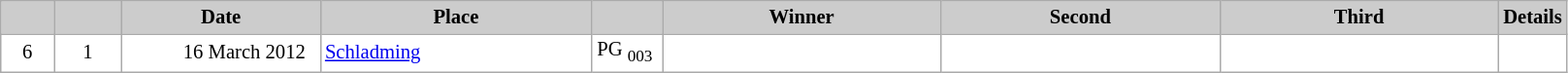<table class="wikitable plainrowheaders" style="background:#fff; font-size:86%; line-height:16px; border:grey solid 1px; border-collapse:collapse;">
<tr style="background:#ccc; text-align:center;">
<td align="center" width="30"></td>
<td align="center" width="40"></td>
<td align="center" width="130"><strong>Date</strong></td>
<td align="center" width="180"><strong>Place</strong></td>
<td align="center" width="42"></td>
<td align="center" width="185"><strong>Winner</strong></td>
<td align="center" width="185"><strong>Second</strong></td>
<td align="center" width="185"><strong>Third</strong></td>
<td align="center" width="10"><strong>Details</strong></td>
</tr>
<tr>
<td align=center>6</td>
<td align=center>1</td>
<td align=right>16 March 2012  </td>
<td> <a href='#'>Schladming</a></td>
<td align=right>PG <sub>003</sub> </td>
<td style="vertical-align: top;"></td>
<td style="vertical-align: top;"></td>
<td style="vertical-align: top;"></td>
<td></td>
</tr>
</table>
